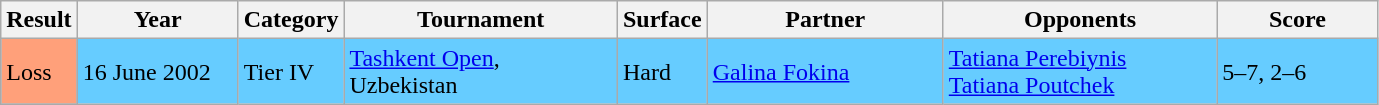<table class="wikitable">
<tr>
<th style="width:40px">Result</th>
<th style="width:100px">Year</th>
<th style="width:50px">Category</th>
<th style="width:175px">Tournament</th>
<th style="width:50px">Surface</th>
<th style="width:150px">Partner</th>
<th style="width:175px">Opponents</th>
<th style="width:100px" class="unsortable">Score</th>
</tr>
<tr bgcolor=#66CCFF>
<td style="background:#ffa07a;">Loss</td>
<td>16 June 2002</td>
<td>Tier IV</td>
<td><a href='#'>Tashkent Open</a>, Uzbekistan</td>
<td>Hard</td>
<td> <a href='#'>Galina Fokina</a></td>
<td> <a href='#'>Tatiana Perebiynis</a>  <br>  <a href='#'>Tatiana Poutchek</a></td>
<td>5–7, 2–6</td>
</tr>
</table>
